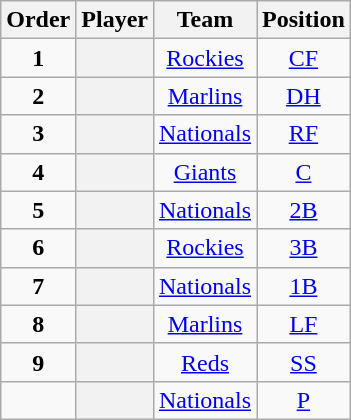<table class="wikitable sortable plainrowheaders" style="text-align:center;">
<tr>
<th scope="col">Order</th>
<th scope="col">Player</th>
<th scope="col">Team</th>
<th scope="col">Position</th>
</tr>
<tr>
<td><strong>1</strong></td>
<th scope="row" style="text-align:center"></th>
<td><a href='#'>Rockies</a></td>
<td><a href='#'>CF</a></td>
</tr>
<tr>
<td><strong>2</strong></td>
<th scope="row" style="text-align:center"></th>
<td><a href='#'>Marlins</a></td>
<td><a href='#'>DH</a></td>
</tr>
<tr>
<td><strong>3</strong></td>
<th scope="row" style="text-align:center"></th>
<td><a href='#'>Nationals</a></td>
<td><a href='#'>RF</a></td>
</tr>
<tr>
<td><strong>4</strong></td>
<th scope="row" style="text-align:center"></th>
<td><a href='#'>Giants</a></td>
<td><a href='#'>C</a></td>
</tr>
<tr>
<td><strong>5</strong></td>
<th scope="row" style="text-align:center"></th>
<td><a href='#'>Nationals</a></td>
<td><a href='#'>2B</a></td>
</tr>
<tr>
<td><strong>6</strong></td>
<th scope="row" style="text-align:center"></th>
<td><a href='#'>Rockies</a></td>
<td><a href='#'>3B</a></td>
</tr>
<tr>
<td><strong>7</strong></td>
<th scope="row" style="text-align:center"></th>
<td><a href='#'>Nationals</a></td>
<td><a href='#'>1B</a></td>
</tr>
<tr>
<td><strong>8</strong></td>
<th scope="row" style="text-align:center"></th>
<td><a href='#'>Marlins</a></td>
<td><a href='#'>LF</a></td>
</tr>
<tr>
<td><strong>9</strong></td>
<th scope="row" style="text-align:center"></th>
<td><a href='#'>Reds</a></td>
<td><a href='#'>SS</a></td>
</tr>
<tr>
<td></td>
<th scope="row" style="text-align:center"></th>
<td><a href='#'>Nationals</a></td>
<td><a href='#'>P</a></td>
</tr>
</table>
